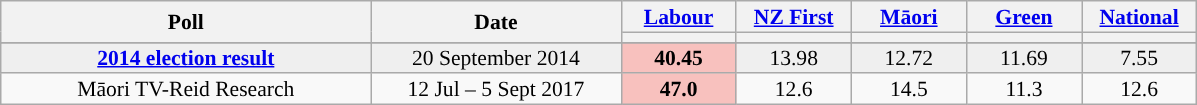<table class="wikitable" style="font-size:90%; line-height:14px; text-align:center">
<tr>
<th style="width:240px;" rowspan="2">Poll</th>
<th style="width:160px;" rowspan="2">Date </th>
<th style="width:70px;" r bgcolor=><a href='#'>Labour</a></th>
<th style="width:70px;" r bgcolor=><a href='#'>NZ First</a></th>
<th style="width:70px;" r bgcolor=><a href='#'>Māori</a></th>
<th style="width:70px;" r bgcolor=><a href='#'>Green</a></th>
<th style="width:70px;" r bgcolor=><a href='#'>National</a></th>
</tr>
<tr>
<th class="unsortable" style="color:inherit;background:"></th>
<th class="unsortable" style="color:inherit;background:"></th>
<th class="unsortable" style="color:inherit;background:"></th>
<th class="unsortable" style="color:inherit;background:"></th>
<th class="unsortable" style="color:inherit;background:"></th>
</tr>
<tr>
</tr>
<tr style="background:#EFEFEF; font-weight:italic;">
<td><strong><a href='#'>2014 election result</a></strong></td>
<td>20 September 2014</td>
<td style="background:#F8C1BE"><strong>40.45</strong></td>
<td>13.98</td>
<td>12.72</td>
<td>11.69</td>
<td>7.55</td>
</tr>
<tr>
<td>Māori TV-Reid Research</td>
<td>12 Jul – 5 Sept 2017</td>
<td style="background:#F8C1BE"><strong>47.0</strong></td>
<td>12.6</td>
<td>14.5</td>
<td>11.3</td>
<td>12.6</td>
</tr>
</table>
